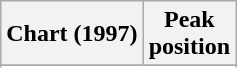<table class="wikitable sortable plainrowheaders" style="text-align:center">
<tr>
<th>Chart (1997)</th>
<th>Peak<br>position</th>
</tr>
<tr>
</tr>
<tr>
</tr>
<tr>
</tr>
<tr>
</tr>
</table>
